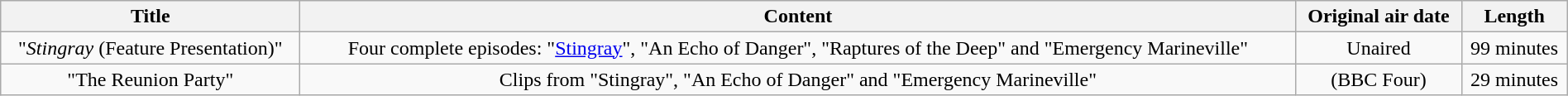<table class="wikitable" style="width:100%; text-align:center">
<tr>
<th>Title</th>
<th>Content</th>
<th>Original air date</th>
<th>Length</th>
</tr>
<tr>
<td>"<em>Stingray</em> (Feature Presentation)"</td>
<td>Four complete episodes: "<a href='#'>Stingray</a>", "An Echo of Danger", "Raptures of the Deep" and "Emergency Marineville"</td>
<td>Unaired</td>
<td>99 minutes</td>
</tr>
<tr>
<td>"The Reunion Party"</td>
<td>Clips from "Stingray", "An Echo of Danger" and "Emergency Marineville"</td>
<td> (BBC Four)</td>
<td>29 minutes</td>
</tr>
</table>
